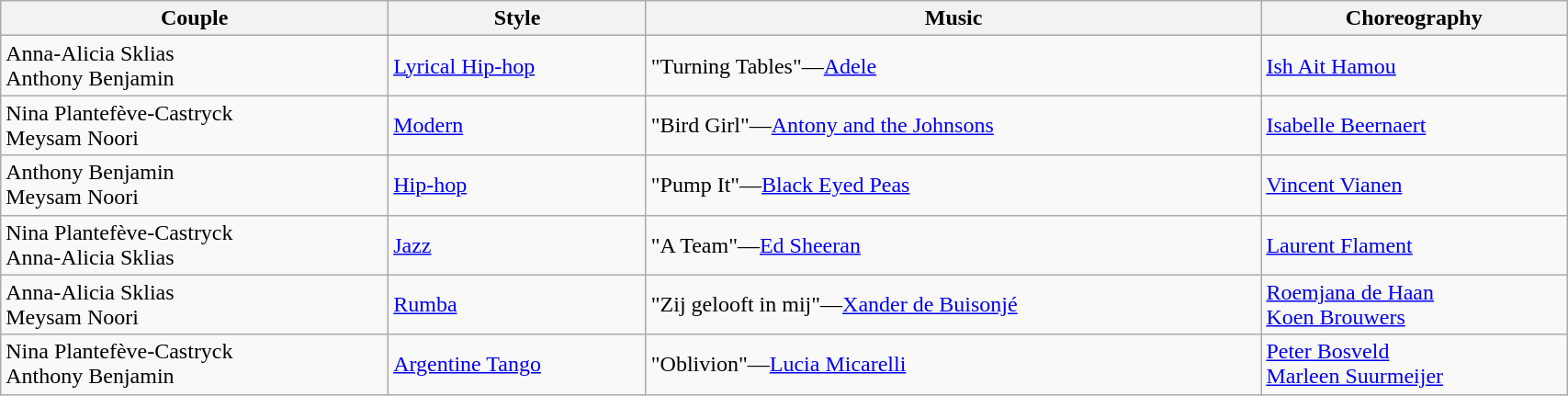<table class="wikitable" width="90%">
<tr>
<th>Couple</th>
<th>Style</th>
<th>Music</th>
<th>Choreography</th>
</tr>
<tr>
<td>Anna-Alicia Sklias<br>Anthony Benjamin</td>
<td><a href='#'>Lyrical Hip-hop</a></td>
<td>"Turning Tables"—<a href='#'>Adele</a></td>
<td><a href='#'>Ish Ait Hamou</a></td>
</tr>
<tr>
<td>Nina Plantefève-Castryck<br>Meysam Noori</td>
<td><a href='#'>Modern</a></td>
<td>"Bird Girl"—<a href='#'>Antony and the Johnsons</a></td>
<td><a href='#'>Isabelle Beernaert</a></td>
</tr>
<tr>
<td>Anthony Benjamin<br>Meysam Noori</td>
<td><a href='#'>Hip-hop</a></td>
<td>"Pump It"—<a href='#'>Black Eyed Peas</a></td>
<td><a href='#'>Vincent Vianen</a></td>
</tr>
<tr>
<td>Nina Plantefève-Castryck<br>Anna-Alicia Sklias</td>
<td><a href='#'>Jazz</a></td>
<td>"A Team"—<a href='#'>Ed Sheeran</a></td>
<td><a href='#'>Laurent Flament</a></td>
</tr>
<tr>
<td>Anna-Alicia Sklias<br>Meysam Noori</td>
<td><a href='#'>Rumba</a></td>
<td>"Zij gelooft in mij"—<a href='#'>Xander de Buisonjé</a></td>
<td><a href='#'>Roemjana de Haan</a><br><a href='#'>Koen Brouwers</a></td>
</tr>
<tr>
<td>Nina Plantefève-Castryck<br>Anthony Benjamin</td>
<td><a href='#'>Argentine Tango</a></td>
<td>"Oblivion"—<a href='#'>Lucia Micarelli</a></td>
<td><a href='#'>Peter Bosveld</a><br><a href='#'>Marleen Suurmeijer</a></td>
</tr>
</table>
